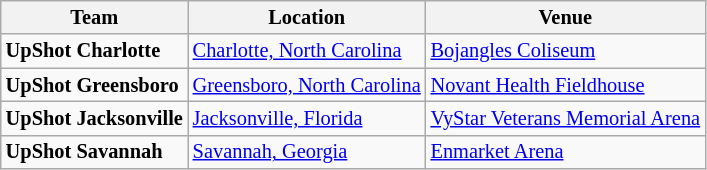<table class="wikitable" style="font-size:85%">
<tr>
<th>Team</th>
<th>Location</th>
<th>Venue</th>
</tr>
<tr>
<td><strong>UpShot Charlotte</strong></td>
<td><a href='#'>Charlotte, North Carolina</a></td>
<td><a href='#'>Bojangles Coliseum</a></td>
</tr>
<tr>
<td><strong>UpShot Greensboro</strong></td>
<td><a href='#'>Greensboro, North Carolina</a></td>
<td><a href='#'>Novant Health Fieldhouse</a></td>
</tr>
<tr>
<td><strong>UpShot Jacksonville</strong></td>
<td><a href='#'>Jacksonville, Florida</a></td>
<td><a href='#'>VyStar Veterans Memorial Arena</a></td>
</tr>
<tr>
<td><strong>UpShot Savannah</strong></td>
<td><a href='#'>Savannah, Georgia</a></td>
<td><a href='#'>Enmarket Arena</a></td>
</tr>
</table>
